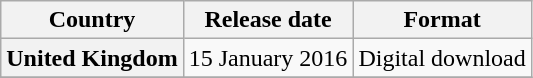<table class="wikitable plainrowheaders">
<tr>
<th scope="col">Country</th>
<th scope="col">Release date</th>
<th scope="col">Format</th>
</tr>
<tr>
<th scope="row">United Kingdom</th>
<td>15 January 2016</td>
<td>Digital download</td>
</tr>
<tr>
</tr>
</table>
